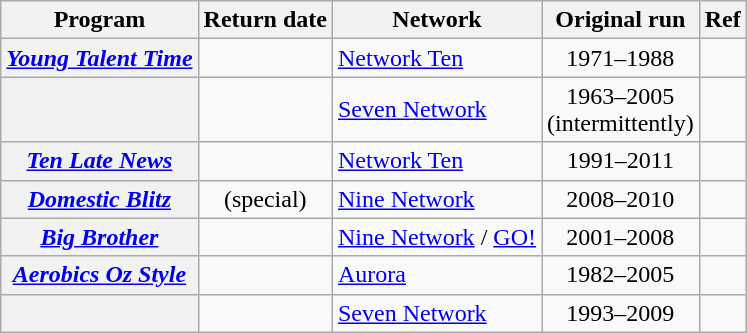<table class="wikitable plainrowheaders sortable">
<tr>
<th scope="col">Program</th>
<th scope="col">Return date</th>
<th scope="col">Network</th>
<th scope="col">Original run</th>
<th scope="col" class="unsortable">Ref</th>
</tr>
<tr>
<th scope="row"><em><a href='#'>Young Talent Time</a></em></th>
<td align=center></td>
<td><a href='#'>Network Ten</a></td>
<td align=center>1971–1988</td>
<td align=center></td>
</tr>
<tr>
<th scope="row"><em></em></th>
<td align=center></td>
<td><a href='#'>Seven Network</a></td>
<td align=center>1963–2005<br>(intermittently)</td>
<td align=center></td>
</tr>
<tr>
<th scope="row"><em><a href='#'>Ten Late News</a></em></th>
<td align=center></td>
<td><a href='#'>Network Ten</a></td>
<td align=center>1991–2011</td>
<td align=center></td>
</tr>
<tr>
<th scope="row"><em><a href='#'>Domestic Blitz</a></em></th>
<td align=center> (special)</td>
<td><a href='#'>Nine Network</a></td>
<td align=center>2008–2010</td>
<td align=center></td>
</tr>
<tr>
<th scope="row"><em><a href='#'>Big Brother</a></em></th>
<td align=center></td>
<td><a href='#'>Nine Network</a> / <a href='#'>GO!</a></td>
<td align=center>2001–2008</td>
<td align=center></td>
</tr>
<tr>
<th scope="row"><em><a href='#'>Aerobics Oz Style</a></em></th>
<td align=center></td>
<td><a href='#'>Aurora</a></td>
<td align=center>1982–2005</td>
<td align=center></td>
</tr>
<tr>
<th scope="row"><em></em></th>
<td align=center></td>
<td><a href='#'>Seven Network</a></td>
<td align=center>1993–2009</td>
<td align=center></td>
</tr>
</table>
